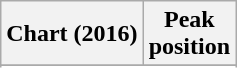<table class="wikitable plainrowheaders sortable" style="text-align:center;">
<tr>
<th scope="col">Chart (2016)</th>
<th scope="col">Peak<br>position</th>
</tr>
<tr>
</tr>
<tr>
</tr>
</table>
